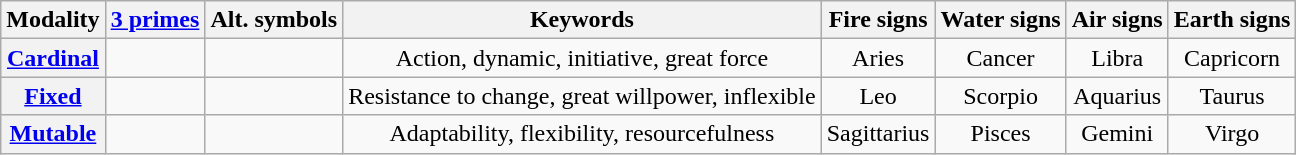<table class="mw-datatable wikitable plainrowheaders skin-invert-image" style="text-align:center">
<tr>
<th scope="col">Modality</th>
<th scope="col"><a href='#'>3 primes</a></th>
<th scope="col">Alt. symbols</th>
<th scope="col">Keywords</th>
<th scope="col">Fire signs</th>
<th scope="col">Water signs</th>
<th scope="col">Air signs</th>
<th scope="col">Earth signs</th>
</tr>
<tr>
<th scope="row"><a href='#'>Cardinal</a></th>
<td></td>
<td></td>
<td>Action, dynamic, initiative, great force</td>
<td>Aries</td>
<td>Cancer</td>
<td>Libra</td>
<td>Capricorn</td>
</tr>
<tr>
<th scope="row"><a href='#'>Fixed</a></th>
<td></td>
<td></td>
<td>Resistance to change, great willpower, inflexible</td>
<td>Leo</td>
<td>Scorpio</td>
<td>Aquarius</td>
<td>Taurus</td>
</tr>
<tr>
<th scope="row"><a href='#'>Mutable</a></th>
<td></td>
<td></td>
<td>Adaptability, flexibility, resourcefulness</td>
<td>Sagittarius</td>
<td>Pisces</td>
<td>Gemini</td>
<td>Virgo</td>
</tr>
</table>
